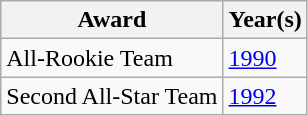<table class="wikitable">
<tr>
<th>Award</th>
<th>Year(s)</th>
</tr>
<tr>
<td>All-Rookie Team</td>
<td><a href='#'>1990</a></td>
</tr>
<tr>
<td>Second All-Star Team</td>
<td><a href='#'>1992</a></td>
</tr>
</table>
